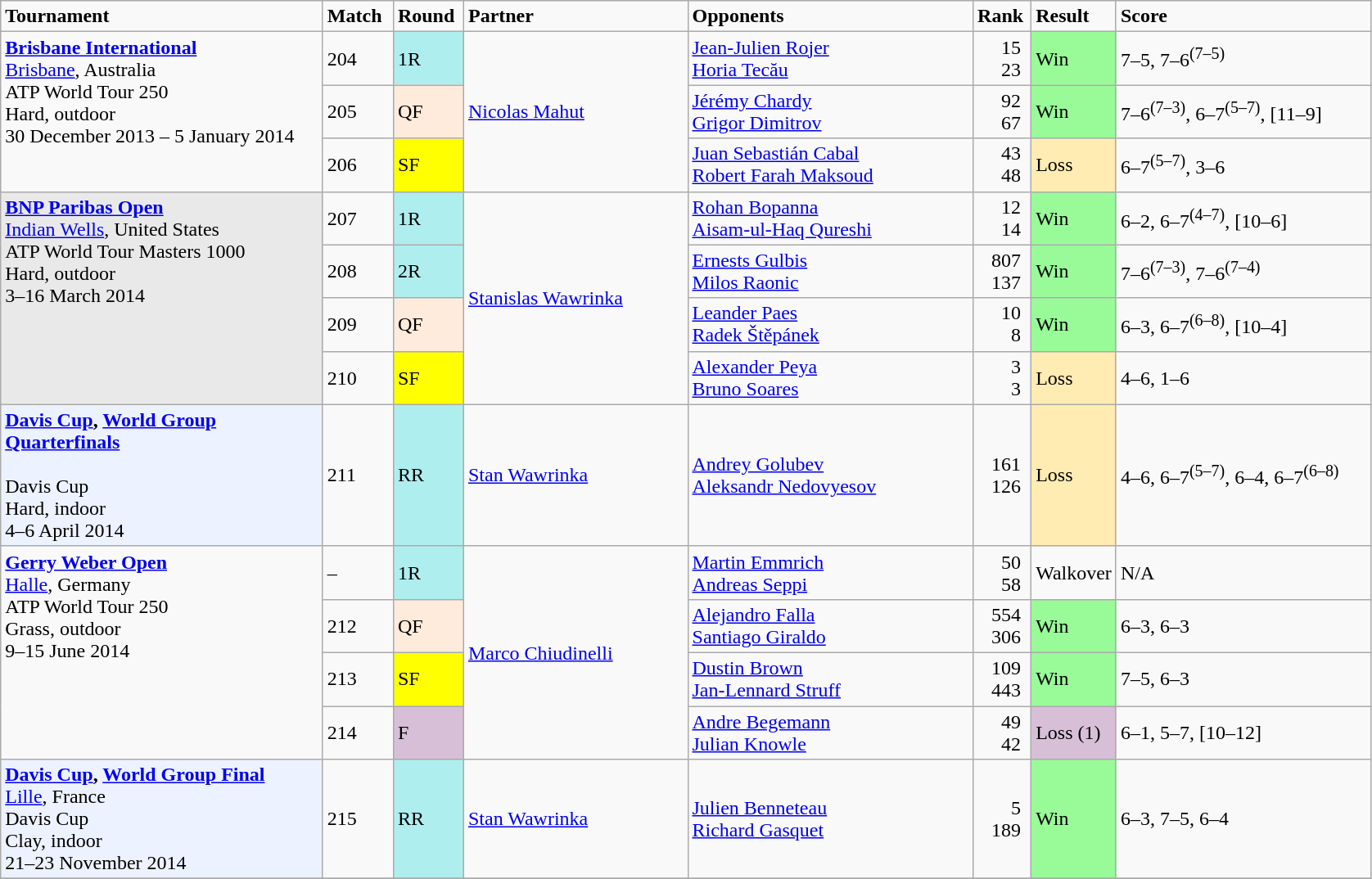<table class="wikitable">
<tr style="font-weight:bold">
<td style="width:255px;">Tournament</td>
<td style="width:50px;">Match</td>
<td style="width:50px;">Round</td>
<td style="width:175px;">Partner</td>
<td style="width:225px;">Opponents</td>
<td style="width:40px">Rank</td>
<td style="width:50px;">Result</td>
<td style="width:200px;">Score</td>
</tr>
<tr>
<td rowspan="3" style="text-align:left; vertical-align:top;"><strong><a href='#'>Brisbane International</a></strong><br><a href='#'>Brisbane</a>, Australia<br>ATP World Tour 250<br>Hard, outdoor<br>30 December 2013 – 5 January 2014</td>
<td>204</td>
<td style="background:#afeeee;">1R</td>
<td rowspan=3> <a href='#'>Nicolas Mahut</a></td>
<td> <a href='#'>Jean-Julien Rojer</a> <br>  <a href='#'>Horia Tecău</a></td>
<td style="padding-right: .5em; text-align: right">15<br>23</td>
<td bgcolor=98FB98>Win</td>
<td>7–5, 7–6<sup>(7–5)</sup></td>
</tr>
<tr>
<td>205</td>
<td style="background:#ffebdc;">QF</td>
<td> <a href='#'>Jérémy Chardy</a> <br>  <a href='#'>Grigor Dimitrov</a></td>
<td style="padding-right: .5em; text-align: right">92<br>67</td>
<td bgcolor=98FB98>Win</td>
<td>7–6<sup>(7–3)</sup>, 6–7<sup>(5–7)</sup>, [11–9]</td>
</tr>
<tr>
<td>206</td>
<td style="background:yellow;">SF</td>
<td> <a href='#'>Juan Sebastián Cabal</a> <br>  <a href='#'>Robert Farah Maksoud</a></td>
<td style="padding-right: .5em; text-align: right">43<br>48</td>
<td style="background:#FFECB2;">Loss</td>
<td>6–7<sup>(5–7)</sup>, 3–6</td>
</tr>
<tr>
<td rowspan="4" style="background:#E9E9E9; text-align:left; vertical-align:top;"><strong><a href='#'>BNP Paribas Open</a></strong><br><a href='#'>Indian Wells</a>, United States<br>ATP World Tour Masters 1000<br>Hard, outdoor<br>3–16 March 2014</td>
<td>207</td>
<td style="background:#afeeee;">1R</td>
<td rowspan="4"> <a href='#'>Stanislas Wawrinka</a></td>
<td> <a href='#'>Rohan Bopanna</a> <br>  <a href='#'>Aisam-ul-Haq Qureshi</a></td>
<td style="padding-right: .5em; text-align: right">12<br>14</td>
<td bgcolor=98FB98>Win</td>
<td>6–2, 6–7<sup>(4–7)</sup>, [10–6]</td>
</tr>
<tr>
<td>208</td>
<td style="background:#afeeee;">2R</td>
<td> <a href='#'>Ernests Gulbis</a> <br>  <a href='#'>Milos Raonic</a></td>
<td style="padding-right: .5em; text-align: right">807<br>137</td>
<td bgcolor=98FB98>Win</td>
<td>7–6<sup>(7–3)</sup>, 7–6<sup>(7–4)</sup></td>
</tr>
<tr>
<td>209</td>
<td style="background:#ffebdc;">QF</td>
<td> <a href='#'>Leander Paes</a> <br>  <a href='#'>Radek Štěpánek</a></td>
<td style="padding-right: .5em; text-align: right">10<br>8</td>
<td bgcolor=98FB98>Win</td>
<td>6–3, 6–7<sup>(6–8)</sup>, [10–4]</td>
</tr>
<tr>
<td>210</td>
<td style="background:yellow;">SF</td>
<td> <a href='#'>Alexander Peya</a> <br>  <a href='#'>Bruno Soares</a></td>
<td style="padding-right: .5em; text-align: right">3<br>3</td>
<td style="background:#FFECB2;">Loss</td>
<td>4–6, 1–6</td>
</tr>
<tr>
<td style="background:#ECF2FF; text-align:left; vertical-align:top;"><strong><a href='#'>Davis Cup</a>, <a href='#'>World Group Quarterfinals</a></strong><br>  <br> Davis Cup <br> Hard, indoor <br> 4–6 April 2014</td>
<td>211</td>
<td style="background:#afeeee;">RR</td>
<td> <a href='#'>Stan Wawrinka</a></td>
<td> <a href='#'>Andrey Golubev</a> <br>  <a href='#'>Aleksandr Nedovyesov</a></td>
<td style="padding-right: .5em; text-align: right">161<br>126</td>
<td style="background:#FFECB2;">Loss</td>
<td>4–6, 6–7<sup>(5–7)</sup>, 6–4, 6–7<sup>(6–8)</sup></td>
</tr>
<tr>
<td rowspan="4" style="text-align:left; vertical-align:top;"><strong><a href='#'>Gerry Weber Open</a></strong><br><a href='#'>Halle</a>, Germany<br>ATP World Tour 250<br>Grass, outdoor<br>9–15 June 2014</td>
<td>–</td>
<td style="background:#afeeee;">1R</td>
<td rowspan=4> <a href='#'>Marco Chiudinelli</a></td>
<td> <a href='#'>Martin Emmrich</a> <br>  <a href='#'>Andreas Seppi</a></td>
<td style="padding-right: .5em; text-align: right">50<br>58</td>
<td>Walkover</td>
<td>N/A</td>
</tr>
<tr>
<td>212</td>
<td style="background:#ffebdc;">QF</td>
<td> <a href='#'>Alejandro Falla</a> <br>  <a href='#'>Santiago Giraldo</a></td>
<td style="padding-right: .5em; text-align: right">554<br>306</td>
<td bgcolor=98FB98>Win</td>
<td>6–3, 6–3</td>
</tr>
<tr>
<td>213</td>
<td style="background:yellow;">SF</td>
<td> <a href='#'>Dustin Brown</a> <br>  <a href='#'>Jan-Lennard Struff</a></td>
<td style="padding-right: .5em; text-align: right">109<br>443</td>
<td bgcolor=98FB98>Win</td>
<td>7–5, 6–3</td>
</tr>
<tr>
<td>214</td>
<td style="background:thistle;">F</td>
<td> <a href='#'>Andre Begemann</a> <br>  <a href='#'>Julian Knowle</a></td>
<td style="padding-right: .5em; text-align: right">49<br>42</td>
<td style="background:thistle;">Loss (1)</td>
<td>6–1, 5–7, [10–12]</td>
</tr>
<tr>
<td style="background:#ECF2FF; text-align:left; vertical-align:top;"><strong><a href='#'>Davis Cup</a>, <a href='#'>World Group Final</a></strong><br> <a href='#'>Lille</a>, France <br> Davis Cup <br> Clay, indoor <br> 21–23 November 2014</td>
<td>215</td>
<td style="background:#afeeee;">RR</td>
<td> <a href='#'>Stan Wawrinka</a></td>
<td> <a href='#'>Julien Benneteau</a> <br>  <a href='#'>Richard Gasquet</a></td>
<td style="padding-right: .5em; text-align: right">5<br>189</td>
<td bgcolor=98FB98>Win</td>
<td>6–3, 7–5, 6–4</td>
</tr>
<tr>
</tr>
</table>
